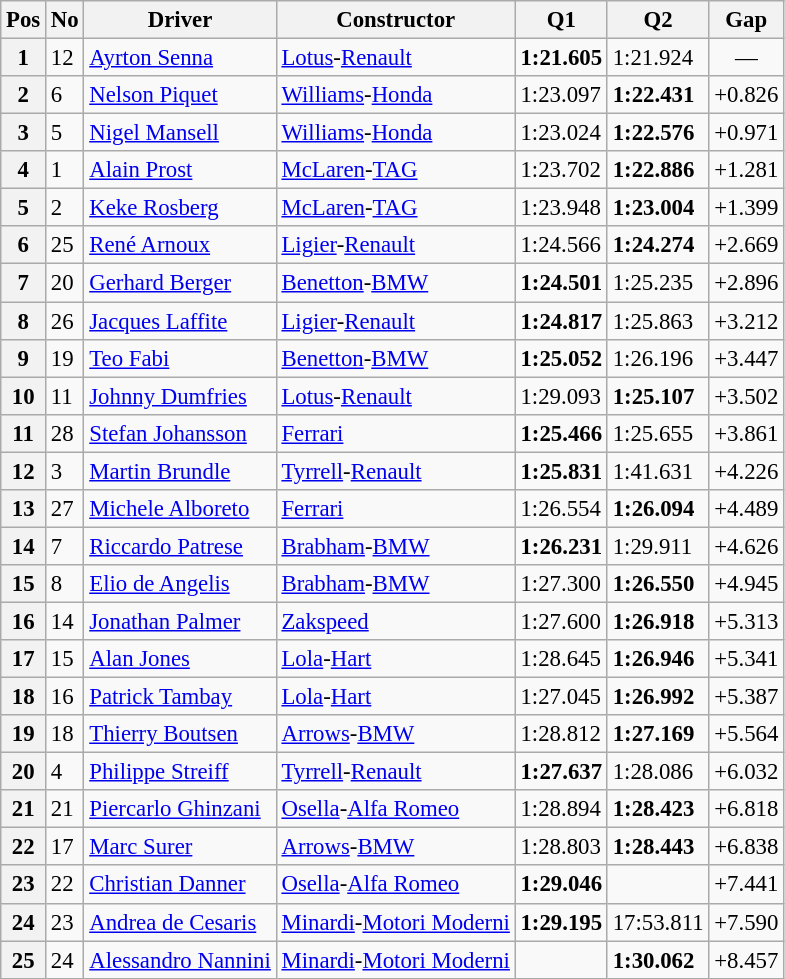<table class="wikitable sortable" style="font-size: 95%;">
<tr>
<th>Pos</th>
<th>No</th>
<th>Driver</th>
<th>Constructor</th>
<th>Q1</th>
<th>Q2</th>
<th>Gap</th>
</tr>
<tr>
<th>1</th>
<td>12</td>
<td> <a href='#'>Ayrton Senna</a></td>
<td><a href='#'>Lotus</a>-<a href='#'>Renault</a></td>
<td><strong>1:21.605</strong></td>
<td>1:21.924</td>
<td align="center">—</td>
</tr>
<tr>
<th>2</th>
<td>6</td>
<td> <a href='#'>Nelson Piquet</a></td>
<td><a href='#'>Williams</a>-<a href='#'>Honda</a></td>
<td>1:23.097</td>
<td><strong>1:22.431</strong></td>
<td>+0.826</td>
</tr>
<tr>
<th>3</th>
<td>5</td>
<td> <a href='#'>Nigel Mansell</a></td>
<td><a href='#'>Williams</a>-<a href='#'>Honda</a></td>
<td>1:23.024</td>
<td><strong>1:22.576</strong></td>
<td>+0.971</td>
</tr>
<tr>
<th>4</th>
<td>1</td>
<td> <a href='#'>Alain Prost</a></td>
<td><a href='#'>McLaren</a>-<a href='#'>TAG</a></td>
<td>1:23.702</td>
<td><strong>1:22.886</strong></td>
<td>+1.281</td>
</tr>
<tr>
<th>5</th>
<td>2</td>
<td> <a href='#'>Keke Rosberg</a></td>
<td><a href='#'>McLaren</a>-<a href='#'>TAG</a></td>
<td>1:23.948</td>
<td><strong>1:23.004</strong></td>
<td>+1.399</td>
</tr>
<tr>
<th>6</th>
<td>25</td>
<td> <a href='#'>René Arnoux</a></td>
<td><a href='#'>Ligier</a>-<a href='#'>Renault</a></td>
<td>1:24.566</td>
<td><strong>1:24.274</strong></td>
<td>+2.669</td>
</tr>
<tr>
<th>7</th>
<td>20</td>
<td> <a href='#'>Gerhard Berger</a></td>
<td><a href='#'>Benetton</a>-<a href='#'>BMW</a></td>
<td><strong>1:24.501</strong></td>
<td>1:25.235</td>
<td>+2.896</td>
</tr>
<tr>
<th>8</th>
<td>26</td>
<td> <a href='#'>Jacques Laffite</a></td>
<td><a href='#'>Ligier</a>-<a href='#'>Renault</a></td>
<td><strong>1:24.817</strong></td>
<td>1:25.863</td>
<td>+3.212</td>
</tr>
<tr>
<th>9</th>
<td>19</td>
<td> <a href='#'>Teo Fabi</a></td>
<td><a href='#'>Benetton</a>-<a href='#'>BMW</a></td>
<td><strong>1:25.052</strong></td>
<td>1:26.196</td>
<td>+3.447</td>
</tr>
<tr>
<th>10</th>
<td>11</td>
<td> <a href='#'>Johnny Dumfries</a></td>
<td><a href='#'>Lotus</a>-<a href='#'>Renault</a></td>
<td>1:29.093</td>
<td><strong>1:25.107</strong></td>
<td>+3.502</td>
</tr>
<tr>
<th>11</th>
<td>28</td>
<td> <a href='#'>Stefan Johansson</a></td>
<td><a href='#'>Ferrari</a></td>
<td><strong>1:25.466</strong></td>
<td>1:25.655</td>
<td>+3.861</td>
</tr>
<tr>
<th>12</th>
<td>3</td>
<td> <a href='#'>Martin Brundle</a></td>
<td><a href='#'>Tyrrell</a>-<a href='#'>Renault</a></td>
<td><strong>1:25.831</strong></td>
<td>1:41.631</td>
<td>+4.226</td>
</tr>
<tr>
<th>13</th>
<td>27</td>
<td> <a href='#'>Michele Alboreto</a></td>
<td><a href='#'>Ferrari</a></td>
<td>1:26.554</td>
<td><strong>1:26.094</strong></td>
<td>+4.489</td>
</tr>
<tr>
<th>14</th>
<td>7</td>
<td> <a href='#'>Riccardo Patrese</a></td>
<td><a href='#'>Brabham</a>-<a href='#'>BMW</a></td>
<td><strong>1:26.231</strong></td>
<td>1:29.911</td>
<td>+4.626</td>
</tr>
<tr>
<th>15</th>
<td>8</td>
<td> <a href='#'>Elio de Angelis</a></td>
<td><a href='#'>Brabham</a>-<a href='#'>BMW</a></td>
<td>1:27.300</td>
<td><strong>1:26.550</strong></td>
<td>+4.945</td>
</tr>
<tr>
<th>16</th>
<td>14</td>
<td> <a href='#'>Jonathan Palmer</a></td>
<td><a href='#'>Zakspeed</a></td>
<td>1:27.600</td>
<td><strong>1:26.918</strong></td>
<td>+5.313</td>
</tr>
<tr>
<th>17</th>
<td>15</td>
<td> <a href='#'>Alan Jones</a></td>
<td><a href='#'>Lola</a>-<a href='#'>Hart</a></td>
<td>1:28.645</td>
<td><strong>1:26.946</strong></td>
<td>+5.341</td>
</tr>
<tr>
<th>18</th>
<td>16</td>
<td> <a href='#'>Patrick Tambay</a></td>
<td><a href='#'>Lola</a>-<a href='#'>Hart</a></td>
<td>1:27.045</td>
<td><strong>1:26.992</strong></td>
<td>+5.387</td>
</tr>
<tr>
<th>19</th>
<td>18</td>
<td> <a href='#'>Thierry Boutsen</a></td>
<td><a href='#'>Arrows</a>-<a href='#'>BMW</a></td>
<td>1:28.812</td>
<td><strong>1:27.169</strong></td>
<td>+5.564</td>
</tr>
<tr>
<th>20</th>
<td>4</td>
<td> <a href='#'>Philippe Streiff</a></td>
<td><a href='#'>Tyrrell</a>-<a href='#'>Renault</a></td>
<td><strong>1:27.637</strong></td>
<td>1:28.086</td>
<td>+6.032</td>
</tr>
<tr>
<th>21</th>
<td>21</td>
<td> <a href='#'>Piercarlo Ghinzani</a></td>
<td><a href='#'>Osella</a>-<a href='#'>Alfa Romeo</a></td>
<td>1:28.894</td>
<td><strong>1:28.423</strong></td>
<td>+6.818</td>
</tr>
<tr>
<th>22</th>
<td>17</td>
<td> <a href='#'>Marc Surer</a></td>
<td><a href='#'>Arrows</a>-<a href='#'>BMW</a></td>
<td>1:28.803</td>
<td><strong>1:28.443</strong></td>
<td>+6.838</td>
</tr>
<tr>
<th>23</th>
<td>22</td>
<td> <a href='#'>Christian Danner</a></td>
<td><a href='#'>Osella</a>-<a href='#'>Alfa Romeo</a></td>
<td><strong>1:29.046</strong></td>
<td></td>
<td>+7.441</td>
</tr>
<tr>
<th>24</th>
<td>23</td>
<td> <a href='#'>Andrea de Cesaris</a></td>
<td><a href='#'>Minardi</a>-<a href='#'>Motori Moderni</a></td>
<td><strong>1:29.195</strong></td>
<td>17:53.811</td>
<td>+7.590</td>
</tr>
<tr>
<th>25</th>
<td>24</td>
<td> <a href='#'>Alessandro Nannini</a></td>
<td><a href='#'>Minardi</a>-<a href='#'>Motori Moderni</a></td>
<td></td>
<td><strong>1:30.062</strong></td>
<td>+8.457</td>
</tr>
</table>
